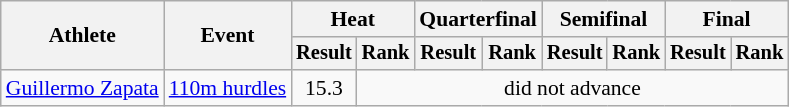<table class=wikitable style="font-size:90%">
<tr>
<th rowspan="2">Athlete</th>
<th rowspan="2">Event</th>
<th colspan="2">Heat</th>
<th colspan="2">Quarterfinal</th>
<th colspan="2">Semifinal</th>
<th colspan="2">Final</th>
</tr>
<tr style="font-size:95%">
<th>Result</th>
<th>Rank</th>
<th>Result</th>
<th>Rank</th>
<th>Result</th>
<th>Rank</th>
<th>Result</th>
<th>Rank</th>
</tr>
<tr align=center>
<td align=left><a href='#'>Guillermo Zapata</a></td>
<td align=left rowspan=1><a href='#'>110m hurdles</a></td>
<td>15.3</td>
<td colspan=7>did not advance</td>
</tr>
</table>
